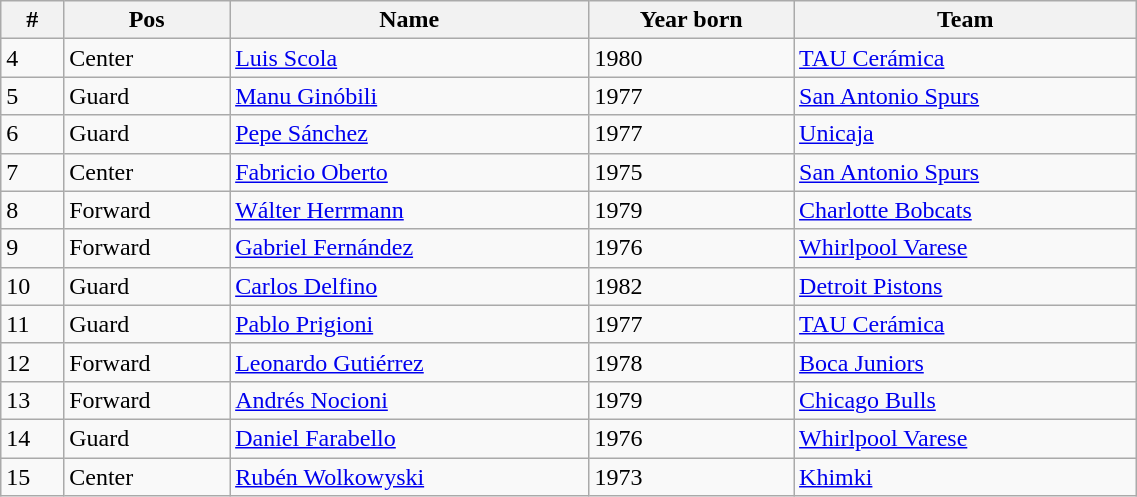<table class="wikitable" width=60%>
<tr>
<th>#</th>
<th>Pos</th>
<th>Name</th>
<th>Year born</th>
<th>Team</th>
</tr>
<tr>
<td>4</td>
<td>Center</td>
<td><a href='#'>Luis Scola</a></td>
<td>1980</td>
<td> <a href='#'>TAU Cerámica</a></td>
</tr>
<tr>
<td>5</td>
<td>Guard</td>
<td><a href='#'>Manu Ginóbili</a></td>
<td>1977</td>
<td> <a href='#'>San Antonio Spurs</a></td>
</tr>
<tr>
<td>6</td>
<td>Guard</td>
<td><a href='#'>Pepe Sánchez</a></td>
<td>1977</td>
<td> <a href='#'>Unicaja</a></td>
</tr>
<tr>
<td>7</td>
<td>Center</td>
<td><a href='#'>Fabricio Oberto</a></td>
<td>1975</td>
<td> <a href='#'>San Antonio Spurs</a></td>
</tr>
<tr>
<td>8</td>
<td>Forward</td>
<td><a href='#'>Wálter Herrmann</a></td>
<td>1979</td>
<td> <a href='#'>Charlotte Bobcats</a></td>
</tr>
<tr>
<td>9</td>
<td>Forward</td>
<td><a href='#'>Gabriel Fernández</a></td>
<td>1976</td>
<td> <a href='#'>Whirlpool Varese</a></td>
</tr>
<tr>
<td>10</td>
<td>Guard</td>
<td><a href='#'>Carlos Delfino</a></td>
<td>1982</td>
<td> <a href='#'>Detroit Pistons</a></td>
</tr>
<tr>
<td>11</td>
<td>Guard</td>
<td><a href='#'>Pablo Prigioni</a></td>
<td>1977</td>
<td> <a href='#'>TAU Cerámica</a></td>
</tr>
<tr>
<td>12</td>
<td>Forward</td>
<td><a href='#'>Leonardo Gutiérrez</a></td>
<td>1978</td>
<td> <a href='#'>Boca Juniors</a></td>
</tr>
<tr>
<td>13</td>
<td>Forward</td>
<td><a href='#'>Andrés Nocioni</a></td>
<td>1979</td>
<td> <a href='#'>Chicago Bulls</a></td>
</tr>
<tr>
<td>14</td>
<td>Guard</td>
<td><a href='#'>Daniel Farabello</a></td>
<td>1976</td>
<td> <a href='#'>Whirlpool Varese</a></td>
</tr>
<tr>
<td>15</td>
<td>Center</td>
<td><a href='#'>Rubén Wolkowyski</a></td>
<td>1973</td>
<td> <a href='#'>Khimki</a></td>
</tr>
</table>
